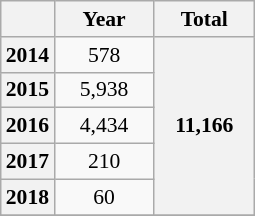<table class="wikitable" style="font-size: 90%; text-align: center">
<tr>
<th></th>
<th width="60px">Year</th>
<th width="60px">Total</th>
</tr>
<tr>
<th>2014</th>
<td>578</td>
<th rowspan="5">11,166</th>
</tr>
<tr>
<th>2015</th>
<td>5,938</td>
</tr>
<tr>
<th>2016</th>
<td>4,434</td>
</tr>
<tr>
<th>2017</th>
<td>210</td>
</tr>
<tr>
<th>2018</th>
<td>60</td>
</tr>
<tr>
</tr>
</table>
